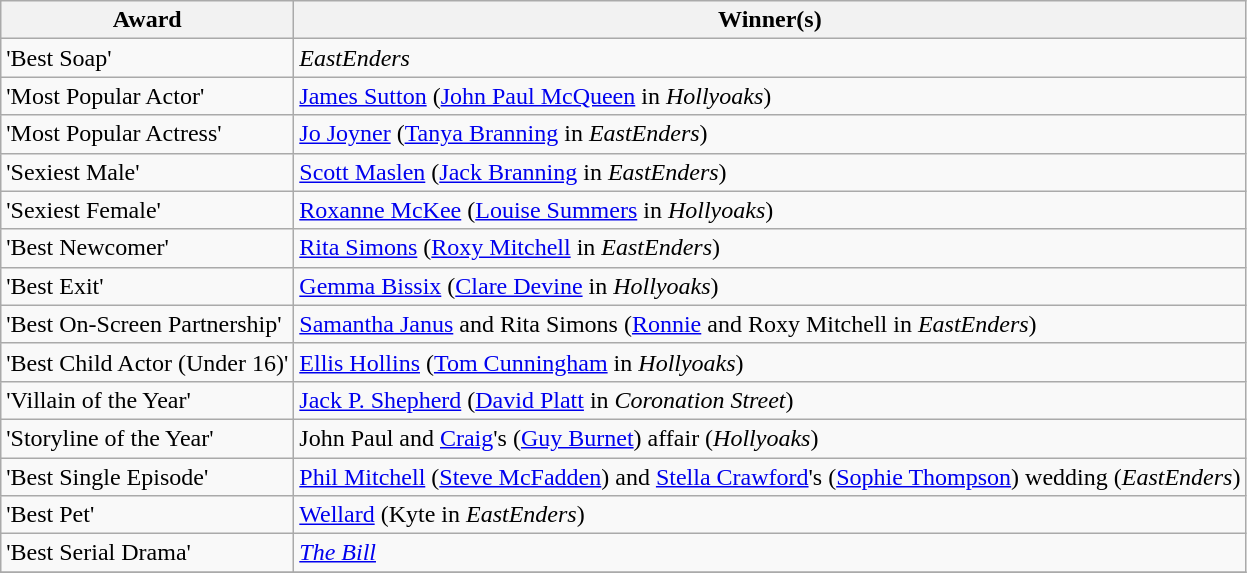<table class="wikitable">
<tr>
<th>Award</th>
<th>Winner(s)</th>
</tr>
<tr>
<td>'Best Soap'</td>
<td><em>EastEnders</em></td>
</tr>
<tr>
<td>'Most Popular Actor'</td>
<td><a href='#'>James Sutton</a> (<a href='#'>John Paul McQueen</a> in <em>Hollyoaks</em>)</td>
</tr>
<tr>
<td>'Most Popular Actress'</td>
<td><a href='#'>Jo Joyner</a> (<a href='#'>Tanya Branning</a> in <em>EastEnders</em>)</td>
</tr>
<tr>
<td>'Sexiest Male'</td>
<td><a href='#'>Scott Maslen</a> (<a href='#'>Jack Branning</a> in <em>EastEnders</em>)</td>
</tr>
<tr>
<td>'Sexiest Female'</td>
<td><a href='#'>Roxanne McKee</a> (<a href='#'>Louise Summers</a> in <em>Hollyoaks</em>)</td>
</tr>
<tr>
<td>'Best Newcomer'</td>
<td><a href='#'>Rita Simons</a> (<a href='#'>Roxy Mitchell</a> in <em>EastEnders</em>)</td>
</tr>
<tr>
<td>'Best Exit'</td>
<td><a href='#'>Gemma Bissix</a> (<a href='#'>Clare Devine</a> in <em>Hollyoaks</em>)</td>
</tr>
<tr>
<td>'Best On-Screen Partnership'</td>
<td><a href='#'>Samantha Janus</a> and Rita Simons (<a href='#'>Ronnie</a> and Roxy Mitchell in <em>EastEnders</em>)</td>
</tr>
<tr>
<td>'Best Child Actor (Under 16)'</td>
<td><a href='#'>Ellis Hollins</a> (<a href='#'>Tom Cunningham</a> in <em>Hollyoaks</em>)</td>
</tr>
<tr>
<td>'Villain of the Year'</td>
<td><a href='#'>Jack P. Shepherd</a> (<a href='#'>David Platt</a> in <em>Coronation Street</em>)</td>
</tr>
<tr>
<td>'Storyline of the Year'</td>
<td>John Paul and <a href='#'>Craig</a>'s (<a href='#'>Guy Burnet</a>) affair (<em>Hollyoaks</em>)</td>
</tr>
<tr>
<td>'Best Single Episode'</td>
<td><a href='#'>Phil Mitchell</a> (<a href='#'>Steve McFadden</a>) and <a href='#'>Stella Crawford</a>'s (<a href='#'>Sophie Thompson</a>) wedding (<em>EastEnders</em>)</td>
</tr>
<tr>
<td>'Best Pet'</td>
<td><a href='#'>Wellard</a> (Kyte in <em>EastEnders</em>)</td>
</tr>
<tr>
<td>'Best Serial Drama'</td>
<td><em><a href='#'>The Bill</a></em></td>
</tr>
<tr>
</tr>
</table>
